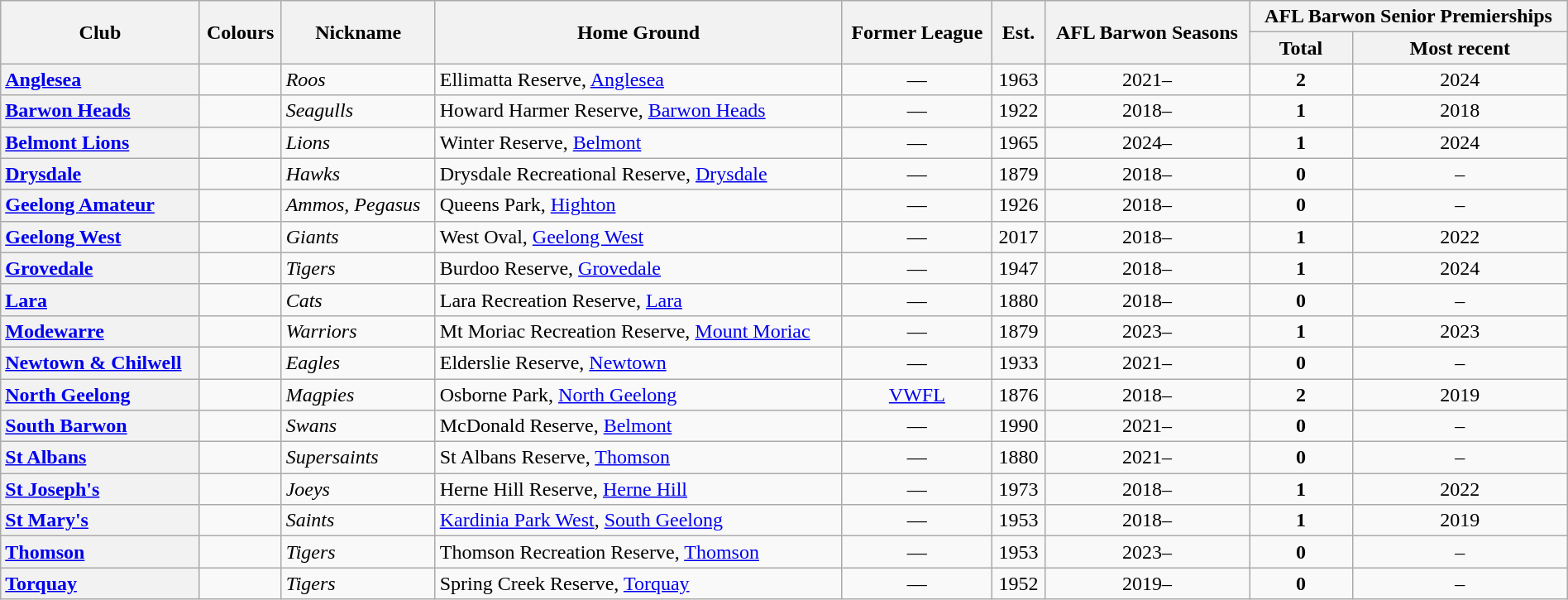<table class="wikitable sortable mw-collapsible mw-collapsed" style="width:100%; text-align:left;">
<tr>
<th rowspan="2">Club</th>
<th rowspan="2" class="unsortable">Colours</th>
<th rowspan="2">Nickname</th>
<th rowspan="2">Home Ground</th>
<th rowspan="2">Former League</th>
<th rowspan="2">Est.</th>
<th rowspan="2">AFL Barwon Seasons</th>
<th colspan="2">AFL Barwon Senior Premierships</th>
</tr>
<tr>
<th>Total</th>
<th>Most recent</th>
</tr>
<tr>
<th style="text-align:left"><a href='#'>Anglesea</a></th>
<td style="text-align:center;"></td>
<td><em>Roos</em></td>
<td>Ellimatta Reserve, <a href='#'>Anglesea</a></td>
<td style="text-align:center;">—</td>
<td style="text-align:center;">1963</td>
<td style="text-align:center;">2021–</td>
<td style="text-align:center;"><strong>2</strong></td>
<td style="text-align:center;">2024</td>
</tr>
<tr>
<th style="text-align:left"><a href='#'>Barwon Heads</a></th>
<td style="text-align:center;"></td>
<td><em>Seagulls</em></td>
<td>Howard Harmer Reserve, <a href='#'>Barwon Heads</a></td>
<td style="text-align:center;">—</td>
<td style="text-align:center;">1922</td>
<td style="text-align:center;">2018–</td>
<td style="text-align:center;"><strong>1</strong></td>
<td style="text-align:center;">2018</td>
</tr>
<tr>
<th style="text-align:left"><a href='#'>Belmont Lions</a></th>
<td style="text-align:center;"></td>
<td><em>Lions</em></td>
<td>Winter Reserve, <a href='#'>Belmont</a></td>
<td style="text-align:center;">—</td>
<td style="text-align:center;">1965</td>
<td style="text-align:center;">2024–</td>
<td style="text-align:center;"><strong>1</strong></td>
<td style="text-align:center;">2024</td>
</tr>
<tr>
<th style="text-align:left"><a href='#'>Drysdale</a></th>
<td style="text-align:center;"></td>
<td><em>Hawks</em></td>
<td>Drysdale Recreational Reserve, <a href='#'>Drysdale</a></td>
<td style="text-align:center;">—</td>
<td style="text-align:center;">1879</td>
<td style="text-align:center;">2018–</td>
<td style="text-align:center;"><strong>0</strong></td>
<td style="text-align:center;">–</td>
</tr>
<tr>
<th style="text-align:left"><a href='#'>Geelong Amateur</a></th>
<td style="text-align:center;"></td>
<td><em>Ammos, Pegasus</em></td>
<td>Queens Park, <a href='#'>Highton</a></td>
<td style="text-align:center;">—</td>
<td style="text-align:center;">1926</td>
<td style="text-align:center;">2018–</td>
<td style="text-align:center;"><strong>0</strong></td>
<td style="text-align:center;">–</td>
</tr>
<tr>
<th style="text-align:left"><a href='#'>Geelong West</a></th>
<td style="text-align:center;"></td>
<td><em>Giants</em></td>
<td>West Oval, <a href='#'>Geelong West</a></td>
<td style="text-align:center;">—</td>
<td style="text-align:center;">2017</td>
<td style="text-align:center;">2018–</td>
<td style="text-align:center;"><strong>1</strong></td>
<td style="text-align:center;">2022</td>
</tr>
<tr>
<th style="text-align:left"><a href='#'>Grovedale</a></th>
<td style="text-align:center;"></td>
<td><em>Tigers</em></td>
<td>Burdoo Reserve, <a href='#'>Grovedale</a></td>
<td style="text-align:center;">—</td>
<td style="text-align:center;">1947</td>
<td style="text-align:center;">2018–</td>
<td style="text-align:center;"><strong>1</strong></td>
<td style="text-align:center;">2024</td>
</tr>
<tr>
<th style="text-align:left"><a href='#'>Lara</a></th>
<td style="text-align:center;"></td>
<td><em>Cats</em></td>
<td>Lara Recreation Reserve, <a href='#'>Lara</a></td>
<td style="text-align:center;">—</td>
<td style="text-align:center;">1880</td>
<td style="text-align:center;">2018–</td>
<td style="text-align:center;"><strong>0</strong></td>
<td style="text-align:center;">–</td>
</tr>
<tr>
<th style="text-align:left"><a href='#'>Modewarre</a></th>
<td style="text-align:center;"></td>
<td><em>Warriors</em></td>
<td>Mt Moriac Recreation Reserve, <a href='#'>Mount Moriac</a></td>
<td style="text-align:center;">—</td>
<td style="text-align:center;">1879</td>
<td style="text-align:center;">2023–</td>
<td style="text-align:center;"><strong>1</strong></td>
<td style="text-align:center;">2023</td>
</tr>
<tr>
<th style="text-align:left"><a href='#'>Newtown & Chilwell</a></th>
<td style="text-align:center;"></td>
<td><em>Eagles</em></td>
<td>Elderslie Reserve, <a href='#'>Newtown</a></td>
<td style="text-align:center;">—</td>
<td style="text-align:center;">1933</td>
<td style="text-align:center;">2021–</td>
<td style="text-align:center;"><strong>0</strong></td>
<td style="text-align:center;">–</td>
</tr>
<tr>
<th style="text-align:left"><a href='#'>North Geelong</a></th>
<td style="text-align:center;"></td>
<td><em>Magpies</em></td>
<td>Osborne Park, <a href='#'>North Geelong</a></td>
<td style="text-align:center;"><a href='#'>VWFL</a></td>
<td style="text-align:center;">1876</td>
<td style="text-align:center;">2018–</td>
<td style="text-align:center;"><strong>2</strong></td>
<td style="text-align:center;">2019</td>
</tr>
<tr>
<th style="text-align:left"><a href='#'>South Barwon</a></th>
<td style="text-align:center;"></td>
<td><em>Swans</em></td>
<td>McDonald Reserve, <a href='#'>Belmont</a></td>
<td style="text-align:center;">—</td>
<td style="text-align:center;">1990</td>
<td style="text-align:center;">2021–</td>
<td style="text-align:center;"><strong>0</strong></td>
<td style="text-align:center;">–</td>
</tr>
<tr>
<th style="text-align:left"><a href='#'>St Albans</a></th>
<td style="text-align:center;"></td>
<td><em>Supersaints</em></td>
<td>St Albans Reserve, <a href='#'>Thomson</a></td>
<td style="text-align:center;">—</td>
<td style="text-align:center;">1880</td>
<td style="text-align:center;">2021–</td>
<td style="text-align:center;"><strong>0</strong></td>
<td style="text-align:center;">–</td>
</tr>
<tr>
<th style="text-align:left"><a href='#'>St Joseph's</a></th>
<td style="text-align:center;"></td>
<td><em>Joeys</em></td>
<td>Herne Hill Reserve, <a href='#'>Herne Hill</a></td>
<td style="text-align:center;">—</td>
<td style="text-align:center;">1973</td>
<td style="text-align:center;">2018–</td>
<td style="text-align:center;"><strong>1</strong></td>
<td style="text-align:center;">2022</td>
</tr>
<tr>
<th style="text-align:left"><a href='#'>St Mary's</a></th>
<td style="text-align:center;"></td>
<td><em>Saints</em></td>
<td><a href='#'>Kardinia Park West</a>, <a href='#'>South Geelong</a></td>
<td style="text-align:center;">—</td>
<td style="text-align:center;">1953</td>
<td style="text-align:center;">2018–</td>
<td style="text-align:center;"><strong>1</strong></td>
<td style="text-align:center;">2019</td>
</tr>
<tr>
<th style="text-align:left"><a href='#'>Thomson</a></th>
<td style="text-align:center;"></td>
<td><em>Tigers</em></td>
<td>Thomson Recreation Reserve, <a href='#'>Thomson</a></td>
<td style="text-align:center;">—</td>
<td style="text-align:center;">1953</td>
<td style="text-align:center;">2023–</td>
<td style="text-align:center;"><strong>0</strong></td>
<td style="text-align:center;">–</td>
</tr>
<tr>
<th style="text-align:left"><a href='#'>Torquay</a></th>
<td></td>
<td><em>Tigers</em></td>
<td>Spring Creek Reserve, <a href='#'>Torquay</a></td>
<td style="text-align:center;">—</td>
<td style="text-align:center;">1952</td>
<td style="text-align:center;">2019–</td>
<td style="text-align:center;"><strong>0</strong></td>
<td style="text-align:center;">–</td>
</tr>
</table>
